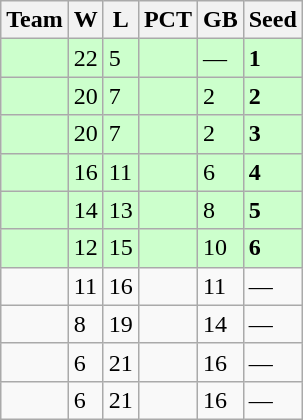<table class=wikitable>
<tr>
<th>Team</th>
<th>W</th>
<th>L</th>
<th>PCT</th>
<th>GB</th>
<th>Seed</th>
</tr>
<tr bgcolor="#ccffcc">
<td></td>
<td>22</td>
<td>5</td>
<td></td>
<td>—</td>
<td><strong>1</strong></td>
</tr>
<tr bgcolor="#ccffcc">
<td></td>
<td>20</td>
<td>7</td>
<td></td>
<td>2</td>
<td><strong>2</strong></td>
</tr>
<tr bgcolor="#ccffcc">
<td></td>
<td>20</td>
<td>7</td>
<td></td>
<td>2</td>
<td><strong>3</strong></td>
</tr>
<tr bgcolor="#ccffcc">
<td></td>
<td>16</td>
<td>11</td>
<td></td>
<td>6</td>
<td><strong>4</strong></td>
</tr>
<tr bgcolor="#ccffcc">
<td></td>
<td>14</td>
<td>13</td>
<td></td>
<td>8</td>
<td><strong>5</strong></td>
</tr>
<tr bgcolor="#ccffcc">
<td></td>
<td>12</td>
<td>15</td>
<td></td>
<td>10</td>
<td><strong>6</strong></td>
</tr>
<tr>
<td></td>
<td>11</td>
<td>16</td>
<td></td>
<td>11</td>
<td>—</td>
</tr>
<tr>
<td></td>
<td>8</td>
<td>19</td>
<td></td>
<td>14</td>
<td>—</td>
</tr>
<tr>
<td></td>
<td>6</td>
<td>21</td>
<td></td>
<td>16</td>
<td>—</td>
</tr>
<tr>
<td></td>
<td>6</td>
<td>21</td>
<td></td>
<td>16</td>
<td>—</td>
</tr>
</table>
